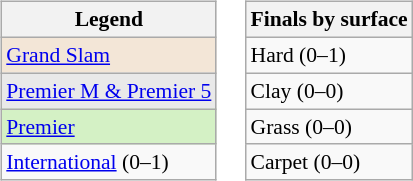<table>
<tr valign=top>
<td><br><table class=wikitable style="font-size:90%">
<tr>
<th>Legend</th>
</tr>
<tr style="background:#f3e6d7;">
<td><a href='#'>Grand Slam</a></td>
</tr>
<tr style="background:#e9e9e9;">
<td><a href='#'>Premier M & Premier 5</a></td>
</tr>
<tr style="background:#d4f1c5;">
<td><a href='#'>Premier</a></td>
</tr>
<tr>
<td><a href='#'>International</a> (0–1)</td>
</tr>
</table>
</td>
<td><br><table class=wikitable style="font-size:90%">
<tr>
<th>Finals by surface</th>
</tr>
<tr>
<td>Hard (0–1)</td>
</tr>
<tr>
<td>Clay (0–0)</td>
</tr>
<tr>
<td>Grass (0–0)</td>
</tr>
<tr>
<td>Carpet (0–0)</td>
</tr>
</table>
</td>
</tr>
</table>
